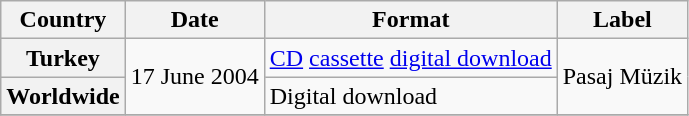<table class="wikitable plainrowheaders">
<tr>
<th scope="col">Country</th>
<th scope="col">Date</th>
<th scope="col">Format</th>
<th scope="col">Label</th>
</tr>
<tr>
<th scope="row">Turkey</th>
<td rowspan="2">17 June 2004</td>
<td><a href='#'>CD</a> <a href='#'>cassette</a> <a href='#'>digital download</a></td>
<td rowspan="2">Pasaj Müzik</td>
</tr>
<tr>
<th scope="row">Worldwide</th>
<td>Digital download</td>
</tr>
<tr>
</tr>
</table>
